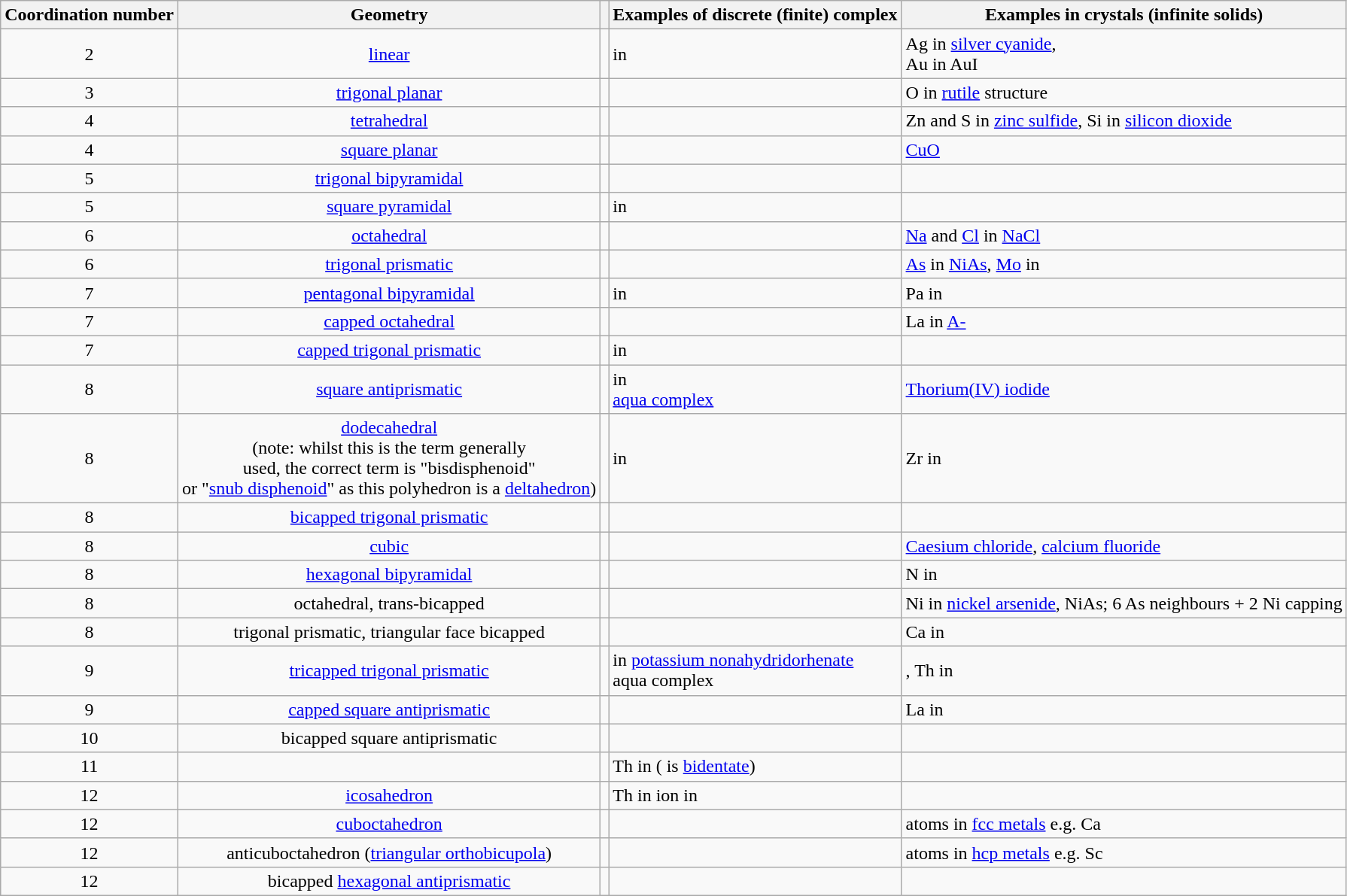<table class="wikitable">
<tr>
<th style="text-align: center;">Coordination number</th>
<th>Geometry</th>
<th></th>
<th>Examples of discrete (finite) complex</th>
<th>Examples in crystals (infinite solids)</th>
</tr>
<tr>
<td style="text-align: center;">2</td>
<td style="text-align: center;"><a href='#'>linear</a></td>
<td></td>
<td> in  </td>
<td>Ag in <a href='#'>silver cyanide</a>,<br>Au in AuI </td>
</tr>
<tr>
<td style="text-align: center;">3</td>
<td style="text-align: center;"><a href='#'>trigonal planar</a></td>
<td></td>
<td></td>
<td>O in <a href='#'></a> <a href='#'>rutile</a> structure</td>
</tr>
<tr>
<td style="text-align: center;">4</td>
<td style="text-align: center;"><a href='#'>tetrahedral</a></td>
<td></td>
<td></td>
<td>Zn and S in <a href='#'>zinc sulfide</a>, Si in <a href='#'>silicon dioxide</a></td>
</tr>
<tr>
<td style="text-align: center;">4</td>
<td style="text-align: center;"><a href='#'>square planar</a></td>
<td></td>
<td></td>
<td><a href='#'>CuO</a></td>
</tr>
<tr>
<td style="text-align: center;">5</td>
<td style="text-align: center;"><a href='#'>trigonal bipyramidal</a></td>
<td></td>
<td></td>
<td></td>
</tr>
<tr>
<td style="text-align: center;">5</td>
<td style="text-align: center;"><a href='#'>square pyramidal</a></td>
<td></td>
<td> in </td>
<td></td>
</tr>
<tr>
<td style="text-align: center;">6</td>
<td style="text-align: center;"><a href='#'>octahedral</a></td>
<td></td>
<td></td>
<td><a href='#'>Na</a> and <a href='#'>Cl</a> in <a href='#'>NaCl</a></td>
</tr>
<tr>
<td style="text-align: center;">6</td>
<td style="text-align: center;"><a href='#'>trigonal prismatic</a></td>
<td></td>
<td><a href='#'></a></td>
<td><a href='#'>As</a> in <a href='#'>NiAs</a>, <a href='#'>Mo</a> in <a href='#'></a></td>
</tr>
<tr>
<td style="text-align: center;">7</td>
<td style="text-align: center;"><a href='#'>pentagonal bipyramidal</a></td>
<td></td>
<td> in </td>
<td>Pa in <a href='#'></a></td>
</tr>
<tr>
<td style="text-align: center;">7</td>
<td style="text-align: center;"><a href='#'>capped octahedral</a></td>
<td></td>
<td></td>
<td>La in <a href='#'>A-</a></td>
</tr>
<tr>
<td style="text-align: center;">7</td>
<td style="text-align: center;"><a href='#'>capped trigonal prismatic</a></td>
<td></td>
<td> in </td>
<td></td>
</tr>
<tr>
<td style="text-align: center;">8</td>
<td style="text-align: center;"><a href='#'>square antiprismatic</a></td>
<td></td>
<td> in <br>  <a href='#'>aqua complex</a></td>
<td><a href='#'>Thorium(IV) iodide</a></td>
</tr>
<tr>
<td style="text-align: center;">8</td>
<td style="text-align: center;"><a href='#'>dodecahedral</a> <br>(note: whilst this is the term generally<br> used, the correct term is "bisdisphenoid"<br> or "<a href='#'>snub disphenoid</a>" as this polyhedron is a <a href='#'>deltahedron</a>)</td>
<td></td>
<td> in </td>
<td>Zr in </td>
</tr>
<tr>
<td style="text-align: center;">8</td>
<td style="text-align: center;"><a href='#'>bicapped trigonal prismatic</a></td>
<td></td>
<td></td>
<td></td>
</tr>
<tr>
<td style="text-align: center;">8</td>
<td style="text-align: center;"><a href='#'>cubic</a></td>
<td></td>
<td></td>
<td><a href='#'>Caesium chloride</a>, <a href='#'>calcium fluoride</a></td>
</tr>
<tr>
<td style="text-align: center;">8</td>
<td style="text-align: center;"><a href='#'>hexagonal bipyramidal</a></td>
<td></td>
<td></td>
<td>N in <a href='#'></a></td>
</tr>
<tr>
<td style="text-align: center;">8</td>
<td style="text-align: center;">octahedral, trans-bicapped</td>
<td></td>
<td></td>
<td>Ni in <a href='#'>nickel arsenide</a>, NiAs; 6 As neighbours + 2 Ni capping</td>
</tr>
<tr>
<td style="text-align: center;">8</td>
<td style="text-align: center;">trigonal prismatic, triangular face bicapped</td>
<td></td>
<td></td>
<td>Ca in </td>
</tr>
<tr>
<td style="text-align: center;">9</td>
<td style="text-align: center;"><a href='#'>tricapped trigonal prismatic</a></td>
<td></td>
<td> in <a href='#'>potassium nonahydridorhenate</a><br> aqua complex</td>
<td>, Th in </td>
</tr>
<tr>
<td style="text-align: center;">9</td>
<td style="text-align: center;"><a href='#'>capped square antiprismatic</a></td>
<td></td>
<td></td>
<td>La in </td>
</tr>
<tr>
<td style="text-align: center;">10</td>
<td style="text-align: center;">bicapped square antiprismatic</td>
<td></td>
<td></td>
<td></td>
</tr>
<tr>
<td style="text-align: center;">11</td>
<td></td>
<td></td>
<td>Th in  ( is <a href='#'>bidentate</a>)</td>
<td></td>
</tr>
<tr>
<td style="text-align: center;">12</td>
<td style="text-align: center;"><a href='#'>icosahedron</a></td>
<td></td>
<td>Th in  ion in </td>
</tr>
<tr>
<td style="text-align: center;">12</td>
<td style="text-align: center;"><a href='#'>cuboctahedron</a></td>
<td></td>
<td></td>
<td>atoms in <a href='#'>fcc metals</a> e.g. Ca</td>
</tr>
<tr>
<td style="text-align: center;">12</td>
<td style="text-align: center;">anticuboctahedron (<a href='#'>triangular orthobicupola</a>)</td>
<td></td>
<td></td>
<td>atoms in <a href='#'>hcp metals</a> e.g. Sc</td>
</tr>
<tr>
<td style="text-align: center;">12</td>
<td style="text-align: center;">bicapped <a href='#'>hexagonal antiprismatic</a></td>
<td></td>
<td></td>
</tr>
</table>
